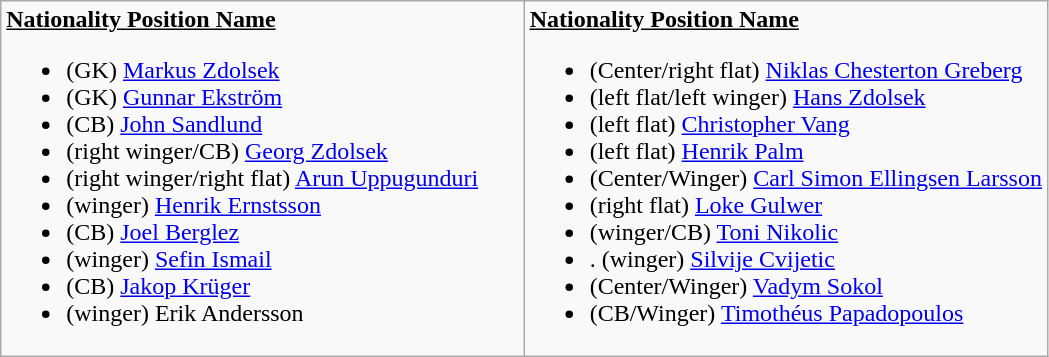<table class="wikitable">
<tr>
<td valign="top" width="50%"><strong><u>Nationality      Position        Name</u></strong><br><ul><li>          (GK)               <a href='#'>Markus Zdolsek</a></li><li>          (GK)               <a href='#'>Gunnar Ekström</a></li><li>          (CB)               <a href='#'>John Sandlund</a></li><li>          (right winger/CB)          <a href='#'>Georg Zdolsek</a></li><li>          (right winger/right flat)          <a href='#'>Arun Uppugunduri</a></li><li>          (winger)          <a href='#'>Henrik Ernstsson</a></li><li>          (CB)               <a href='#'>Joel Berglez</a></li><li>          (winger)          <a href='#'>Sefin Ismail</a></li><li>          (CB)    <a href='#'>Jakop Krüger</a></li><li>           (winger)     Erik Andersson</li></ul></td>
<td valign="top" width="50%"><strong><u>Nationality     Position          Name</u></strong><br><ul><li>  (Center/right flat) <a href='#'>Niklas Chesterton Greberg</a></li><li>          (left flat/left winger)             <a href='#'>Hans Zdolsek</a></li><li>  (left flat)             <a href='#'>Christopher Vang</a></li><li>           (left flat)             <a href='#'>Henrik Palm</a></li><li>           (Center/Winger)  <a href='#'>Carl Simon Ellingsen Larsson</a></li><li>           (right flat)  <a href='#'>Loke Gulwer</a></li><li>   (winger/CB)             <a href='#'>Toni Nikolic</a></li><li>.          (winger)             <a href='#'>Silvije Cvijetic</a></li><li>           (Center/Winger)            <a href='#'>Vadym Sokol</a></li><li>           (CB/Winger)     <a href='#'>Timothéus Papadopoulos</a></li></ul></td>
</tr>
</table>
